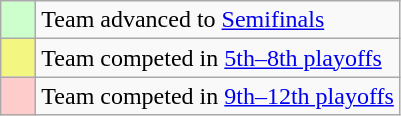<table class="wikitable">
<tr>
<td style="background: #ccffcc;">    </td>
<td>Team advanced to <a href='#'>Semifinals</a></td>
</tr>
<tr>
<td style="background: #F3F781;">    </td>
<td>Team competed in <a href='#'>5th–8th playoffs</a></td>
</tr>
<tr>
<td style="background: #ffcccc;">    </td>
<td>Team competed in <a href='#'>9th–12th playoffs</a></td>
</tr>
</table>
